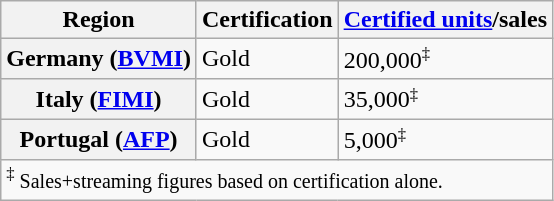<table class="wikitable sortable plainrowheaders">
<tr>
<th>Region</th>
<th>Certification</th>
<th><a href='#'>Certified units</a>/sales</th>
</tr>
<tr>
<th scope="row">Germany (<a href='#'>BVMI</a>)</th>
<td>Gold</td>
<td>200,000<small><sup>‡</sup></small></td>
</tr>
<tr>
<th scope="row">Italy (<a href='#'>FIMI</a>)</th>
<td>Gold</td>
<td>35,000<small><sup>‡</sup></small></td>
</tr>
<tr>
<th scope="row">Portugal (<a href='#'>AFP</a>)</th>
<td>Gold</td>
<td>5,000<small><sup>‡</sup></small></td>
</tr>
<tr>
<td colspan="3"><small><sup>‡</sup> Sales+streaming figures based on certification alone.</small></td>
</tr>
</table>
